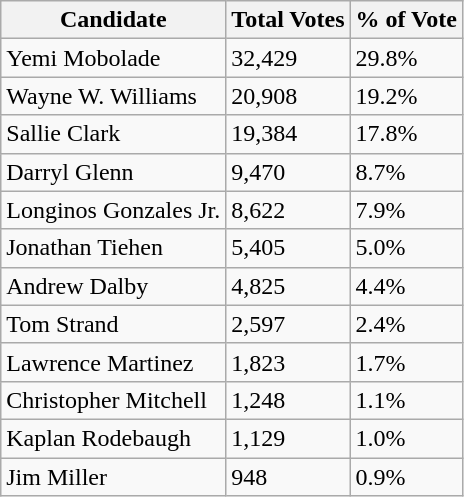<table class="wikitable">
<tr>
<th>Candidate</th>
<th>Total Votes</th>
<th>% of Vote</th>
</tr>
<tr>
<td>Yemi Mobolade</td>
<td>32,429</td>
<td>29.8%</td>
</tr>
<tr>
<td>Wayne W. Williams</td>
<td>20,908</td>
<td>19.2%</td>
</tr>
<tr>
<td>Sallie Clark</td>
<td>19,384</td>
<td>17.8%</td>
</tr>
<tr>
<td>Darryl Glenn</td>
<td>9,470</td>
<td>8.7%</td>
</tr>
<tr>
<td>Longinos Gonzales Jr.</td>
<td>8,622</td>
<td>7.9%</td>
</tr>
<tr>
<td>Jonathan Tiehen</td>
<td>5,405</td>
<td>5.0%</td>
</tr>
<tr>
<td>Andrew Dalby</td>
<td>4,825</td>
<td>4.4%</td>
</tr>
<tr>
<td>Tom Strand</td>
<td>2,597</td>
<td>2.4%</td>
</tr>
<tr>
<td>Lawrence Martinez</td>
<td>1,823</td>
<td>1.7%</td>
</tr>
<tr>
<td>Christopher Mitchell</td>
<td>1,248</td>
<td>1.1%</td>
</tr>
<tr>
<td>Kaplan Rodebaugh</td>
<td>1,129</td>
<td>1.0%</td>
</tr>
<tr>
<td>Jim Miller</td>
<td>948</td>
<td>0.9%</td>
</tr>
</table>
